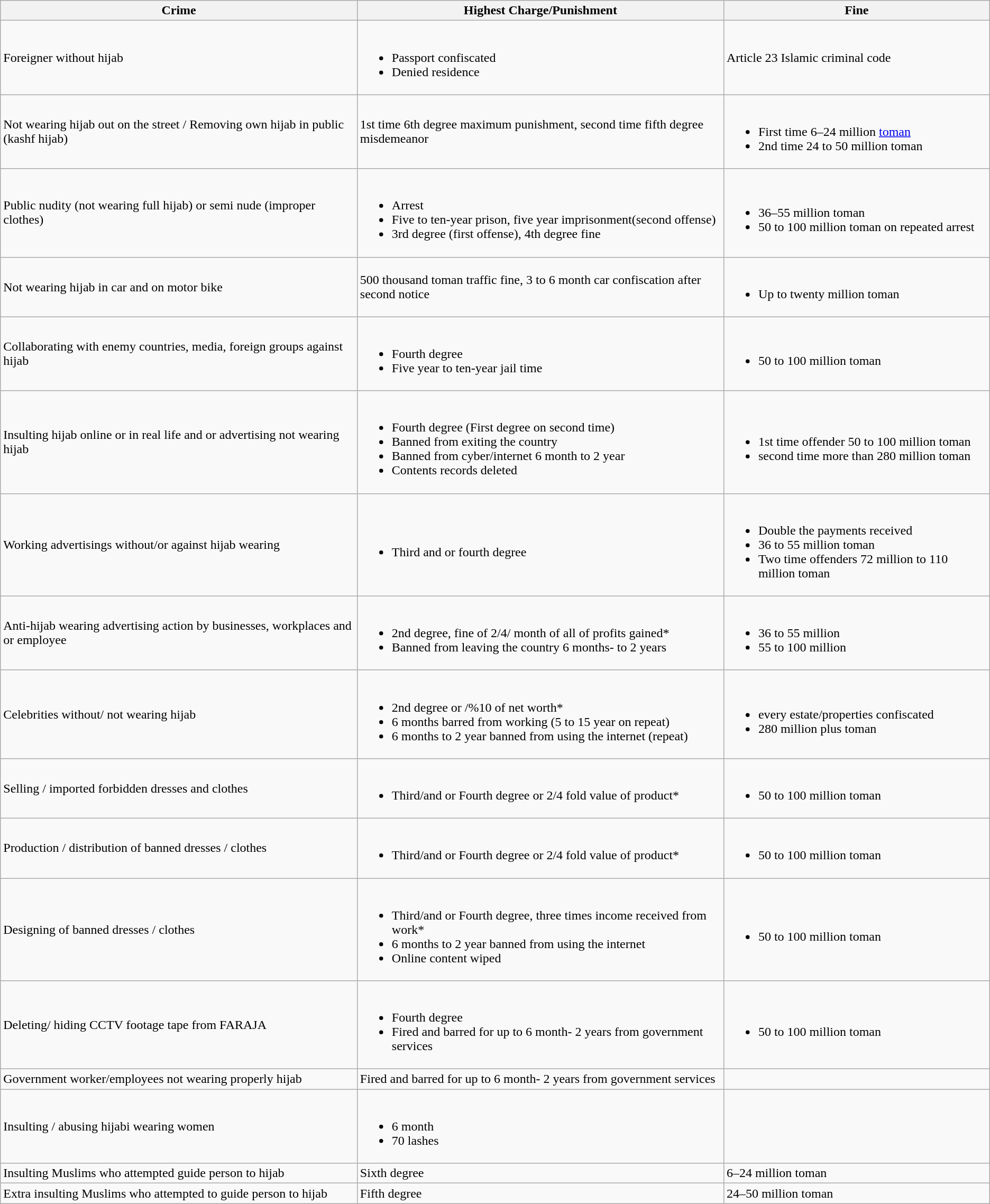<table class="wikitable">
<tr>
<th>Crime</th>
<th>Highest Charge/Punishment</th>
<th>Fine</th>
</tr>
<tr>
<td>Foreigner without hijab</td>
<td><br><ul><li>Passport confiscated</li><li>Denied residence</li></ul></td>
<td>Article 23 Islamic criminal code</td>
</tr>
<tr>
<td>Not wearing hijab out on the street / Removing own hijab in public (kashf hijab)</td>
<td>1st time 6th degree maximum punishment, second time fifth degree misdemeanor</td>
<td><br><ul><li>First time 6–24 million <a href='#'>toman</a></li><li>2nd time 24 to 50 million toman</li></ul></td>
</tr>
<tr>
<td>Public nudity (not wearing full hijab) or semi nude (improper clothes)</td>
<td><br><ul><li>Arrest</li><li>Five to ten-year prison, five year imprisonment(second offense)</li><li>3rd degree (first offense), 4th degree fine</li></ul></td>
<td><br><ul><li>36–55 million toman</li><li>50 to 100 million toman on repeated arrest</li></ul></td>
</tr>
<tr>
<td>Not wearing hijab in car and on motor bike</td>
<td>500 thousand toman traffic fine, 3 to 6 month car confiscation after second notice</td>
<td><br><ul><li>Up to twenty million toman</li></ul></td>
</tr>
<tr>
<td>Collaborating with enemy countries, media, foreign groups against hijab</td>
<td><br><ul><li>Fourth degree</li><li>Five year to ten-year jail time</li></ul></td>
<td><br><ul><li>50 to 100 million toman</li></ul></td>
</tr>
<tr>
<td>Insulting hijab online or in real life and or advertising not wearing hijab</td>
<td><br><ul><li>Fourth degree (First degree on second time)</li><li>Banned from exiting the country</li><li>Banned from cyber/internet 6 month to 2 year</li><li>Contents records deleted</li></ul></td>
<td><br><ul><li>1st time offender 50 to 100 million toman</li><li>second time more than 280 million toman</li></ul></td>
</tr>
<tr>
<td>Working advertisings without/or against hijab wearing</td>
<td><br><ul><li>Third and or fourth degree</li></ul></td>
<td><br><ul><li>Double the payments received</li><li>36 to 55 million toman</li><li>Two time offenders 72 million to 110 million toman</li></ul></td>
</tr>
<tr>
<td>Anti-hijab wearing advertising action by businesses, workplaces and or employee</td>
<td><br><ul><li>2nd degree, fine of 2/4/ month of all of profits gained*</li><li>Banned from leaving the country 6 months- to 2 years</li></ul></td>
<td><br><ul><li>36 to 55 million</li><li>55 to 100 million</li></ul></td>
</tr>
<tr>
<td>Celebrities without/ not wearing hijab</td>
<td><br><ul><li>2nd degree or /%10 of net worth*</li><li>6 months barred from working (5 to 15 year on repeat)</li><li>6 months to 2 year banned from using the internet (repeat)</li></ul></td>
<td><br><ul><li>every estate/properties confiscated</li><li>280 million plus toman</li></ul></td>
</tr>
<tr>
<td>Selling / imported forbidden dresses and clothes</td>
<td><br><ul><li>Third/and or Fourth degree or 2/4 fold value of product*</li></ul></td>
<td><br><ul><li>50 to 100 million toman</li></ul></td>
</tr>
<tr>
<td>Production / distribution of banned dresses / clothes</td>
<td><br><ul><li>Third/and or Fourth degree or 2/4 fold value of product*</li></ul></td>
<td><br><ul><li>50 to 100 million toman</li></ul></td>
</tr>
<tr>
<td>Designing of banned dresses / clothes</td>
<td><br><ul><li>Third/and or Fourth degree, three times income received from work*</li><li>6 months to 2 year banned from using the internet</li><li>Online content wiped</li></ul></td>
<td><br><ul><li>50 to 100 million toman</li></ul></td>
</tr>
<tr>
<td>Deleting/ hiding CCTV footage tape from FARAJA</td>
<td><br><ul><li>Fourth degree</li><li>Fired and barred for up to 6 month- 2 years from government services</li></ul></td>
<td><br><ul><li>50 to 100 million toman</li></ul></td>
</tr>
<tr>
<td>Government worker/employees not wearing properly hijab</td>
<td>Fired and barred for up to 6 month- 2 years from government services</td>
<td></td>
</tr>
<tr>
<td>Insulting / abusing hijabi wearing women</td>
<td><br><ul><li>6 month</li><li>70 lashes</li></ul></td>
<td></td>
</tr>
<tr>
<td>Insulting Muslims who attempted guide person to hijab</td>
<td>Sixth degree</td>
<td>6–24 million toman</td>
</tr>
<tr>
<td>Extra insulting Muslims who attempted to guide person to hijab</td>
<td>Fifth degree</td>
<td>24–50 million toman</td>
</tr>
</table>
